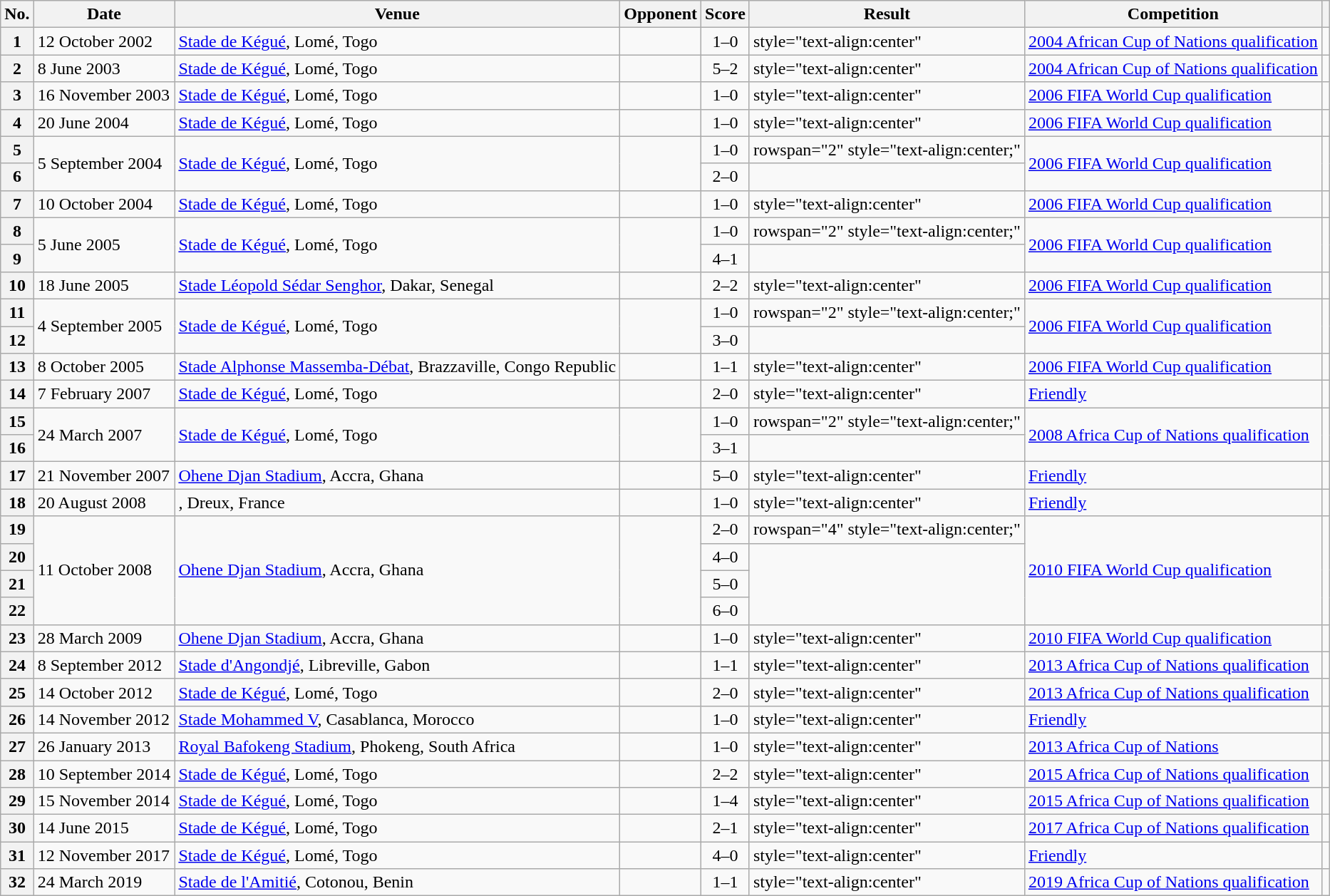<table class="wikitable sortable">
<tr>
<th scope="col">No.</th>
<th scope="col">Date</th>
<th scope="col">Venue</th>
<th scope="col">Opponent</th>
<th scope="col">Score</th>
<th scope="col">Result</th>
<th scope="col">Competition</th>
<th scope="col" class="unsortable"></th>
</tr>
<tr>
<th scope="row">1</th>
<td>12 October 2002</td>
<td><a href='#'>Stade de Kégué</a>, Lomé, Togo</td>
<td></td>
<td style="text-align:center">1–0</td>
<td>style="text-align:center" </td>
<td><a href='#'>2004 African Cup of Nations qualification</a></td>
<td style="text-align:center"></td>
</tr>
<tr>
<th scope="row">2</th>
<td>8 June 2003</td>
<td><a href='#'>Stade de Kégué</a>, Lomé, Togo</td>
<td></td>
<td style="text-align:center">5–2</td>
<td>style="text-align:center" </td>
<td><a href='#'>2004 African Cup of Nations qualification</a></td>
<td style="text-align:center"></td>
</tr>
<tr>
<th scope="row">3</th>
<td>16 November 2003</td>
<td><a href='#'>Stade de Kégué</a>, Lomé, Togo</td>
<td></td>
<td style="text-align:center">1–0</td>
<td>style="text-align:center" </td>
<td><a href='#'>2006 FIFA World Cup qualification</a></td>
<td style="text-align:center"></td>
</tr>
<tr>
<th scope="row">4</th>
<td>20 June 2004</td>
<td><a href='#'>Stade de Kégué</a>, Lomé, Togo</td>
<td></td>
<td style="text-align:center">1–0</td>
<td>style="text-align:center" </td>
<td><a href='#'>2006 FIFA World Cup qualification</a></td>
<td style="text-align:center"></td>
</tr>
<tr>
<th scope="row">5</th>
<td rowspan="2">5 September 2004</td>
<td rowspan="2"><a href='#'>Stade de Kégué</a>, Lomé, Togo</td>
<td rowspan="2"></td>
<td style="text-align:center">1–0</td>
<td>rowspan="2" style="text-align:center;" </td>
<td rowspan="2"><a href='#'>2006 FIFA World Cup qualification</a></td>
<td rowspan="2" style="text-align:center"></td>
</tr>
<tr>
<th scope="row">6</th>
<td style="text-align:center">2–0</td>
</tr>
<tr>
<th scope="row">7</th>
<td>10 October 2004</td>
<td><a href='#'>Stade de Kégué</a>, Lomé, Togo</td>
<td></td>
<td style="text-align:center">1–0</td>
<td>style="text-align:center" </td>
<td><a href='#'>2006 FIFA World Cup qualification</a></td>
<td style="text-align:center"></td>
</tr>
<tr>
<th scope="row">8</th>
<td rowspan="2">5 June 2005</td>
<td rowspan="2"><a href='#'>Stade de Kégué</a>, Lomé, Togo</td>
<td rowspan="2"></td>
<td style="text-align:center">1–0</td>
<td>rowspan="2" style="text-align:center;" </td>
<td rowspan="2"><a href='#'>2006 FIFA World Cup qualification</a></td>
<td rowspan="2" style="text-align:center"></td>
</tr>
<tr>
<th scope="row">9</th>
<td style="text-align:center">4–1</td>
</tr>
<tr>
<th scope="row">10</th>
<td>18 June 2005</td>
<td><a href='#'>Stade Léopold Sédar Senghor</a>, Dakar, Senegal</td>
<td></td>
<td style="text-align:center">2–2</td>
<td>style="text-align:center" </td>
<td><a href='#'>2006 FIFA World Cup qualification</a></td>
<td style="text-align:center"></td>
</tr>
<tr>
<th scope="row">11</th>
<td rowspan="2">4 September 2005</td>
<td rowspan="2"><a href='#'>Stade de Kégué</a>, Lomé, Togo</td>
<td rowspan="2"></td>
<td style="text-align:center">1–0</td>
<td>rowspan="2" style="text-align:center;" </td>
<td rowspan="2"><a href='#'>2006 FIFA World Cup qualification</a></td>
<td rowspan="2" style="text-align:center"></td>
</tr>
<tr>
<th scope="row">12</th>
<td style="text-align:center">3–0</td>
</tr>
<tr>
<th scope="row">13</th>
<td>8 October 2005</td>
<td><a href='#'>Stade Alphonse Massemba-Débat</a>, Brazzaville, Congo Republic</td>
<td></td>
<td style="text-align:center">1–1</td>
<td>style="text-align:center" </td>
<td><a href='#'>2006 FIFA World Cup qualification</a></td>
<td style="text-align:center"></td>
</tr>
<tr>
<th scope="row">14</th>
<td>7 February 2007</td>
<td><a href='#'>Stade de Kégué</a>, Lomé, Togo</td>
<td></td>
<td style="text-align:center">2–0</td>
<td>style="text-align:center" </td>
<td><a href='#'>Friendly</a></td>
<td style="text-align:center"></td>
</tr>
<tr>
<th scope="row">15</th>
<td rowspan="2">24 March 2007</td>
<td rowspan="2"><a href='#'>Stade de Kégué</a>, Lomé, Togo</td>
<td rowspan="2"></td>
<td style="text-align:center">1–0</td>
<td>rowspan="2" style="text-align:center;" </td>
<td rowspan="2"><a href='#'>2008 Africa Cup of Nations qualification</a></td>
<td rowspan="2" style="text-align:center"></td>
</tr>
<tr>
<th scope="row">16</th>
<td style="text-align:center">3–1</td>
</tr>
<tr>
<th scope="row">17</th>
<td>21 November 2007</td>
<td><a href='#'>Ohene Djan Stadium</a>, Accra, Ghana</td>
<td></td>
<td style="text-align:center">5–0</td>
<td>style="text-align:center" </td>
<td><a href='#'>Friendly</a></td>
<td style="text-align:center"></td>
</tr>
<tr>
<th scope="row">18</th>
<td>20 August 2008</td>
<td>, Dreux, France</td>
<td></td>
<td style="text-align:center">1–0</td>
<td>style="text-align:center" </td>
<td><a href='#'>Friendly</a></td>
<td style="text-align:center"></td>
</tr>
<tr>
<th scope="row">19</th>
<td rowspan="4">11 October 2008</td>
<td rowspan="4"><a href='#'>Ohene Djan Stadium</a>, Accra, Ghana</td>
<td rowspan="4"></td>
<td style="text-align:center">2–0</td>
<td>rowspan="4" style="text-align:center;" </td>
<td rowspan="4"><a href='#'>2010 FIFA World Cup qualification</a></td>
<td rowspan="4" style="text-align:center"></td>
</tr>
<tr>
<th scope="row">20</th>
<td style="text-align:center">4–0</td>
</tr>
<tr>
<th scope="row">21</th>
<td style="text-align:center">5–0</td>
</tr>
<tr>
<th scope="row">22</th>
<td style="text-align:center">6–0</td>
</tr>
<tr>
<th scope="row">23</th>
<td>28 March 2009</td>
<td><a href='#'>Ohene Djan Stadium</a>, Accra, Ghana</td>
<td></td>
<td style="text-align:center">1–0</td>
<td>style="text-align:center" </td>
<td><a href='#'>2010 FIFA World Cup qualification</a></td>
<td style="text-align:center"></td>
</tr>
<tr>
<th scope="row">24</th>
<td>8 September 2012</td>
<td><a href='#'>Stade d'Angondjé</a>, Libreville, Gabon</td>
<td></td>
<td style="text-align:center">1–1</td>
<td>style="text-align:center" </td>
<td><a href='#'>2013 Africa Cup of Nations qualification</a></td>
<td style="text-align:center"></td>
</tr>
<tr>
<th scope="row">25</th>
<td>14 October 2012</td>
<td><a href='#'>Stade de Kégué</a>, Lomé, Togo</td>
<td></td>
<td style="text-align:center">2–0</td>
<td>style="text-align:center" </td>
<td><a href='#'>2013 Africa Cup of Nations qualification</a></td>
<td style="text-align:center"></td>
</tr>
<tr>
<th scope="row">26</th>
<td>14 November 2012</td>
<td><a href='#'>Stade Mohammed V</a>, Casablanca, Morocco</td>
<td></td>
<td style="text-align:center">1–0</td>
<td>style="text-align:center" </td>
<td><a href='#'>Friendly</a></td>
<td style="text-align:center"></td>
</tr>
<tr>
<th scope="row">27</th>
<td>26 January 2013</td>
<td><a href='#'>Royal Bafokeng Stadium</a>, Phokeng, South Africa</td>
<td></td>
<td style="text-align:center">1–0</td>
<td>style="text-align:center" </td>
<td><a href='#'>2013 Africa Cup of Nations</a></td>
<td style="text-align:center"></td>
</tr>
<tr>
<th scope="row">28</th>
<td>10 September 2014</td>
<td><a href='#'>Stade de Kégué</a>, Lomé, Togo</td>
<td></td>
<td style="text-align:center">2–2</td>
<td>style="text-align:center" </td>
<td><a href='#'>2015 Africa Cup of Nations qualification</a></td>
<td style="text-align:center"></td>
</tr>
<tr>
<th scope="row">29</th>
<td>15 November 2014</td>
<td><a href='#'>Stade de Kégué</a>, Lomé, Togo</td>
<td></td>
<td style="text-align:center">1–4</td>
<td>style="text-align:center" </td>
<td><a href='#'>2015 Africa Cup of Nations qualification</a></td>
<td style="text-align:center"></td>
</tr>
<tr>
<th scope="row">30</th>
<td>14 June 2015</td>
<td><a href='#'>Stade de Kégué</a>, Lomé, Togo</td>
<td></td>
<td style="text-align:center">2–1</td>
<td>style="text-align:center" </td>
<td><a href='#'>2017 Africa Cup of Nations qualification</a></td>
<td style="text-align:center"></td>
</tr>
<tr>
<th scope="row">31</th>
<td>12 November 2017</td>
<td><a href='#'>Stade de Kégué</a>, Lomé, Togo</td>
<td></td>
<td style="text-align:center">4–0</td>
<td>style="text-align:center" </td>
<td><a href='#'>Friendly</a></td>
<td style="text-align:center"></td>
</tr>
<tr>
<th scope="row">32</th>
<td>24 March 2019</td>
<td><a href='#'>Stade de l'Amitié</a>, Cotonou, Benin</td>
<td></td>
<td style="text-align:center">1–1</td>
<td>style="text-align:center" </td>
<td><a href='#'>2019 Africa Cup of Nations qualification</a></td>
<td style="text-align:center"></td>
</tr>
</table>
